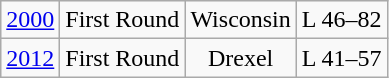<table class="wikitable">
<tr align="center">
<td><a href='#'>2000</a></td>
<td>First Round</td>
<td>Wisconsin</td>
<td>L 46–82</td>
</tr>
<tr align="center">
<td><a href='#'>2012</a></td>
<td>First Round</td>
<td>Drexel</td>
<td>L 41–57</td>
</tr>
</table>
